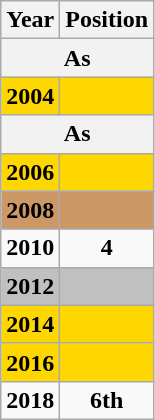<table class="wikitable" style="text-align: center;">
<tr>
<th>Year</th>
<th>Position</th>
</tr>
<tr>
<th colspan=2>As </th>
</tr>
<tr bgcolor=gold>
<td> <strong>2004</strong></td>
<td></td>
</tr>
<tr>
<th colspan=2>As </th>
</tr>
<tr bgcolor=gold>
<td> <strong>2006</strong></td>
<td></td>
</tr>
<tr bgcolor=cc9966>
<td> <strong>2008</strong></td>
<td></td>
</tr>
<tr>
<td> <strong>2010</strong></td>
<td><strong>4</strong></td>
</tr>
<tr bgcolor=silver>
<td> <strong>2012</strong></td>
<td></td>
</tr>
<tr bgcolor=gold>
<td> <strong>2014</strong></td>
<td></td>
</tr>
<tr bgcolor=gold>
<td> <strong>2016</strong></td>
<td></td>
</tr>
<tr>
<td> <strong>2018</strong></td>
<td><strong>6th</strong></td>
</tr>
</table>
